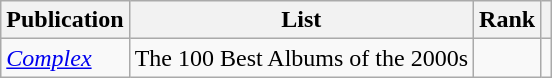<table class="wikitable sortable">
<tr>
<th>Publication</th>
<th>List</th>
<th>Rank</th>
<th class="unsortable"></th>
</tr>
<tr>
<td><em><a href='#'>Complex</a></em></td>
<td>The 100 Best Albums of the 2000s</td>
<td></td>
<td></td>
</tr>
</table>
